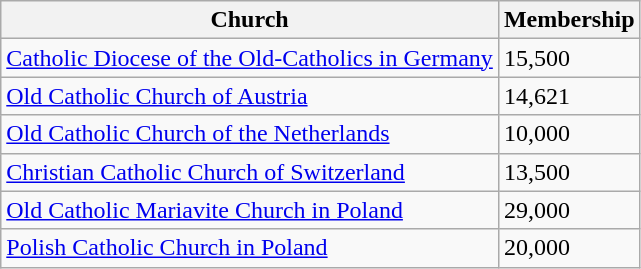<table class="wikitable sortable">
<tr>
<th>Church</th>
<th>Membership</th>
</tr>
<tr>
<td><a href='#'>Catholic Diocese of the Old-Catholics in Germany</a></td>
<td>15,500</td>
</tr>
<tr>
<td><a href='#'>Old Catholic Church of Austria</a></td>
<td>14,621</td>
</tr>
<tr>
<td><a href='#'>Old Catholic Church of the Netherlands</a></td>
<td>10,000</td>
</tr>
<tr>
<td><a href='#'>Christian Catholic Church of Switzerland</a></td>
<td>13,500</td>
</tr>
<tr>
<td><a href='#'>Old Catholic Mariavite Church in Poland</a></td>
<td>29,000</td>
</tr>
<tr>
<td><a href='#'>Polish Catholic Church in Poland</a></td>
<td>20,000</td>
</tr>
</table>
